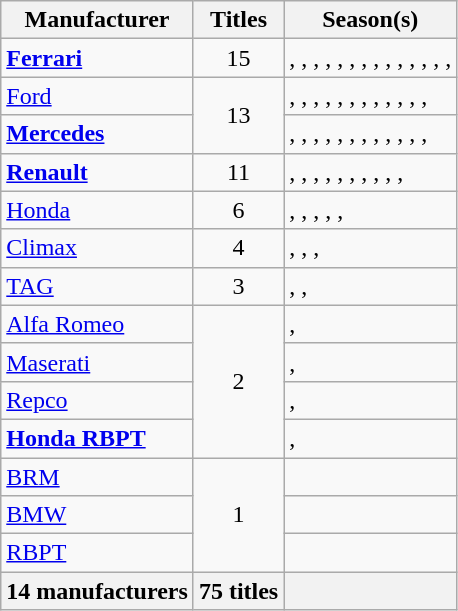<table class="wikitable sortable">
<tr>
<th scope=col>Manufacturer</th>
<th scope=col>Titles</th>
<th scope=col>Season(s)</th>
</tr>
<tr>
<td><strong><a href='#'>Ferrari</a></strong></td>
<td align="center">15</td>
<td>, , , , , , , , , , , , , , </td>
</tr>
<tr>
<td><a href='#'>Ford</a></td>
<td rowspan="2" align="center">13</td>
<td>, , , , , , , , , , , , </td>
</tr>
<tr>
<td><strong><a href='#'>Mercedes</a></strong></td>
<td>, , , , , , , , ,  , , , </td>
</tr>
<tr>
<td><strong><a href='#'>Renault</a></strong></td>
<td align="center">11</td>
<td>, , , , , , , , , , </td>
</tr>
<tr>
<td><a href='#'>Honda</a></td>
<td align="center">6</td>
<td>, , , , , </td>
</tr>
<tr>
<td><a href='#'>Climax</a></td>
<td align="center">4</td>
<td>, , , </td>
</tr>
<tr>
<td><a href='#'>TAG</a></td>
<td align="center">3</td>
<td>, , </td>
</tr>
<tr>
<td><a href='#'>Alfa Romeo</a></td>
<td rowspan="4" align="center">2</td>
<td>, </td>
</tr>
<tr>
<td><a href='#'>Maserati</a></td>
<td>, </td>
</tr>
<tr>
<td><a href='#'>Repco</a></td>
<td>, </td>
</tr>
<tr>
<td><strong><a href='#'>Honda RBPT</a></strong></td>
<td>, </td>
</tr>
<tr>
<td><a href='#'>BRM</a></td>
<td rowspan="3" align="center">1</td>
<td></td>
</tr>
<tr>
<td><a href='#'>BMW</a></td>
<td></td>
</tr>
<tr>
<td><a href='#'>RBPT</a></td>
<td></td>
</tr>
<tr>
<th>14 manufacturers</th>
<th>75 titles</th>
<th></th>
</tr>
</table>
